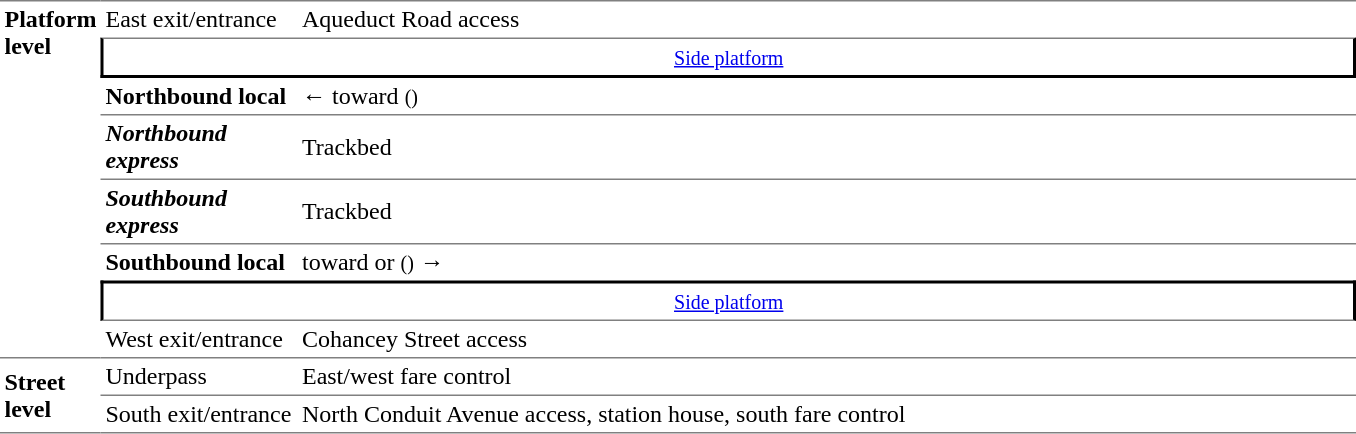<table border=0 cellspacing=0 cellpadding=3>
<tr>
<td style="border-top:solid 1px gray;border-bottom:solid 1px gray;" rowspan=8 valign=top><strong>Platform level</strong></td>
<td style="border-top:solid 1px gray;">East exit/entrance</td>
<td style="border-top:solid 1px gray;">Aqueduct Road access</td>
</tr>
<tr>
<td style="border-top:solid 1px gray;border-right:solid 2px black;border-left:solid 2px black;border-bottom:solid 2px black;text-align:center;" colspan=2><small><a href='#'>Side platform</a></small></td>
</tr>
<tr>
<td style="border-bottom:solid 1px gray;"><span><strong>Northbound local</strong></span></td>
<td style="border-bottom:solid 1px gray;">←  toward  <small>()</small></td>
</tr>
<tr>
<td style="border-bottom:solid 1px gray;"><strong><em>Northbound express</em></strong></td>
<td style="border-bottom:solid 1px gray;"> Trackbed</td>
</tr>
<tr>
<td style="border-bottom:solid 1px gray;"><strong><em>Southbound express</em></strong></td>
<td style="border-bottom:solid 1px gray;"> Trackbed</td>
</tr>
<tr>
<td><span><strong>Southbound local</strong></span></td>
<td>  toward  or  <small>()</small> →</td>
</tr>
<tr>
<td style="border-bottom:solid 1px gray;border-top:solid 2px black;border-right:solid 2px black;border-left:solid 2px black;text-align:center;" colspan=2><small><a href='#'>Side platform</a></small></td>
</tr>
<tr>
<td style="border-bottom:solid 1px gray;">West exit/entrance</td>
<td style="border-bottom:solid 1px gray;">Cohancey Street access</td>
</tr>
<tr>
<td style="border-bottom:solid 1px gray;" width=50 rowspan=2><strong>Street level</strong></td>
<td style="border-bottom:solid 1px gray;" width=125>Underpass</td>
<td style="border-bottom:solid 1px gray;" width=700>East/west fare control</td>
</tr>
<tr>
<td style="border-bottom:solid 1px gray;">South exit/entrance</td>
<td style="border-bottom:solid 1px gray;">North Conduit Avenue access, station house, south fare control</td>
</tr>
</table>
